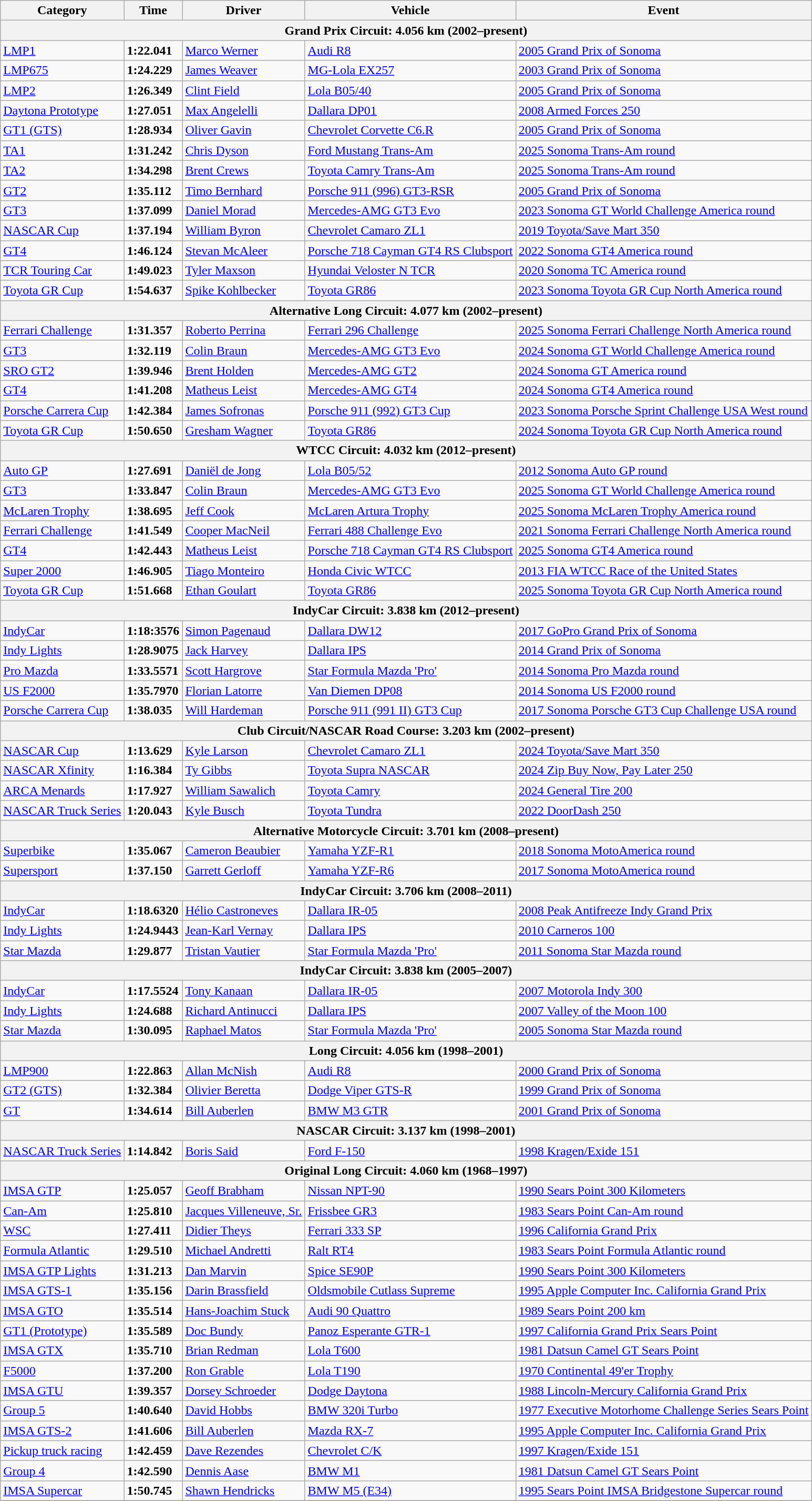<table class="wikitable">
<tr>
<th>Category</th>
<th>Time</th>
<th>Driver</th>
<th>Vehicle</th>
<th>Event</th>
</tr>
<tr>
<th colspan=5>Grand Prix Circuit: 4.056 km (2002–present)</th>
</tr>
<tr>
<td><a href='#'>LMP1</a></td>
<td><strong>1:22.041</strong></td>
<td><a href='#'>Marco Werner</a></td>
<td><a href='#'>Audi R8</a></td>
<td><a href='#'>2005 Grand Prix of Sonoma</a></td>
</tr>
<tr>
<td><a href='#'>LMP675</a></td>
<td><strong>1:24.229</strong></td>
<td><a href='#'>James Weaver</a></td>
<td><a href='#'>MG-Lola EX257</a></td>
<td><a href='#'>2003 Grand Prix of Sonoma</a></td>
</tr>
<tr>
<td><a href='#'>LMP2</a></td>
<td><strong>1:26.349</strong></td>
<td><a href='#'>Clint Field</a></td>
<td><a href='#'>Lola B05/40</a></td>
<td><a href='#'>2005 Grand Prix of Sonoma</a></td>
</tr>
<tr>
<td><a href='#'>Daytona Prototype</a></td>
<td><strong>1:27.051</strong></td>
<td><a href='#'>Max Angelelli</a></td>
<td><a href='#'>Dallara DP01</a></td>
<td><a href='#'>2008 Armed Forces 250</a></td>
</tr>
<tr>
<td><a href='#'>GT1 (GTS)</a></td>
<td><strong>1:28.934</strong></td>
<td><a href='#'>Oliver Gavin</a></td>
<td><a href='#'>Chevrolet Corvette C6.R</a></td>
<td><a href='#'>2005 Grand Prix of Sonoma</a></td>
</tr>
<tr>
<td><a href='#'>TA1</a></td>
<td><strong>1:31.242</strong></td>
<td><a href='#'>Chris Dyson</a></td>
<td><a href='#'>Ford Mustang Trans-Am</a></td>
<td><a href='#'>2025 Sonoma Trans-Am round</a></td>
</tr>
<tr>
<td><a href='#'>TA2</a></td>
<td><strong>1:34.298</strong></td>
<td><a href='#'>Brent Crews</a></td>
<td><a href='#'>Toyota Camry Trans-Am</a></td>
<td><a href='#'>2025 Sonoma Trans-Am round</a></td>
</tr>
<tr>
<td><a href='#'>GT2</a></td>
<td><strong>1:35.112</strong></td>
<td><a href='#'>Timo Bernhard</a></td>
<td><a href='#'>Porsche 911 (996) GT3-RSR</a></td>
<td><a href='#'>2005 Grand Prix of Sonoma</a></td>
</tr>
<tr>
<td><a href='#'>GT3</a></td>
<td><strong>1:37.099</strong></td>
<td><a href='#'>Daniel Morad</a></td>
<td><a href='#'>Mercedes-AMG GT3 Evo</a></td>
<td><a href='#'>2023 Sonoma GT World Challenge America round</a></td>
</tr>
<tr>
<td><a href='#'>NASCAR Cup</a></td>
<td><strong>1:37.194</strong></td>
<td><a href='#'>William Byron</a></td>
<td><a href='#'>Chevrolet Camaro ZL1</a></td>
<td><a href='#'>2019 Toyota/Save Mart 350</a></td>
</tr>
<tr>
<td><a href='#'>GT4</a></td>
<td><strong>1:46.124</strong></td>
<td><a href='#'>Stevan McAleer</a></td>
<td><a href='#'>Porsche 718 Cayman GT4 RS Clubsport</a></td>
<td><a href='#'>2022 Sonoma GT4 America round</a></td>
</tr>
<tr>
<td><a href='#'>TCR Touring Car</a></td>
<td><strong>1:49.023</strong></td>
<td><a href='#'>Tyler Maxson</a></td>
<td><a href='#'>Hyundai Veloster N TCR</a></td>
<td><a href='#'>2020 Sonoma TC America round</a></td>
</tr>
<tr>
<td><a href='#'>Toyota GR Cup</a></td>
<td><strong>1:54.637</strong></td>
<td><a href='#'>Spike Kohlbecker</a></td>
<td><a href='#'>Toyota GR86</a></td>
<td><a href='#'>2023 Sonoma Toyota GR Cup North America round</a></td>
</tr>
<tr>
<th colspan=5>Alternative Long Circuit: 4.077 km (2002–present)</th>
</tr>
<tr>
<td><a href='#'>Ferrari Challenge</a></td>
<td><strong>1:31.357</strong></td>
<td><a href='#'>Roberto Perrina</a></td>
<td><a href='#'>Ferrari 296 Challenge</a></td>
<td><a href='#'>2025 Sonoma Ferrari Challenge North America round</a></td>
</tr>
<tr>
<td><a href='#'>GT3</a></td>
<td><strong>1:32.119</strong></td>
<td><a href='#'>Colin Braun</a></td>
<td><a href='#'>Mercedes-AMG GT3 Evo</a></td>
<td><a href='#'>2024 Sonoma GT World Challenge America round</a></td>
</tr>
<tr>
<td><a href='#'>SRO GT2</a></td>
<td><strong>1:39.946</strong></td>
<td><a href='#'>Brent Holden</a></td>
<td><a href='#'>Mercedes-AMG GT2</a></td>
<td><a href='#'>2024 Sonoma GT America round</a></td>
</tr>
<tr>
<td><a href='#'>GT4</a></td>
<td><strong>1:41.208</strong></td>
<td><a href='#'>Matheus Leist</a></td>
<td><a href='#'>Mercedes-AMG GT4</a></td>
<td><a href='#'>2024 Sonoma GT4 America round</a></td>
</tr>
<tr>
<td><a href='#'>Porsche Carrera Cup</a></td>
<td><strong>1:42.384</strong></td>
<td><a href='#'>James Sofronas</a></td>
<td><a href='#'>Porsche 911 (992) GT3 Cup</a></td>
<td><a href='#'>2023 Sonoma Porsche Sprint Challenge USA West round</a></td>
</tr>
<tr>
<td><a href='#'>Toyota GR Cup</a></td>
<td><strong>1:50.650</strong></td>
<td><a href='#'>Gresham Wagner</a></td>
<td><a href='#'>Toyota GR86</a></td>
<td><a href='#'>2024 Sonoma Toyota GR Cup North America round</a></td>
</tr>
<tr>
<th colspan=5>WTCC Circuit: 4.032 km (2012–present)</th>
</tr>
<tr>
<td><a href='#'>Auto GP</a></td>
<td><strong>1:27.691</strong></td>
<td><a href='#'>Daniël de Jong</a></td>
<td><a href='#'>Lola B05/52</a></td>
<td><a href='#'>2012 Sonoma Auto GP round</a></td>
</tr>
<tr>
<td><a href='#'>GT3</a></td>
<td><strong>1:33.847</strong></td>
<td><a href='#'>Colin Braun</a></td>
<td><a href='#'>Mercedes-AMG GT3 Evo</a></td>
<td><a href='#'>2025 Sonoma GT World Challenge America round</a></td>
</tr>
<tr>
<td><a href='#'>McLaren Trophy</a></td>
<td><strong>1:38.695</strong></td>
<td><a href='#'>Jeff Cook</a></td>
<td><a href='#'>McLaren Artura Trophy</a></td>
<td><a href='#'>2025 Sonoma McLaren Trophy America round</a></td>
</tr>
<tr>
<td><a href='#'>Ferrari Challenge</a></td>
<td><strong>1:41.549</strong></td>
<td><a href='#'>Cooper MacNeil</a></td>
<td><a href='#'>Ferrari 488 Challenge Evo</a></td>
<td><a href='#'>2021 Sonoma Ferrari Challenge North America round</a></td>
</tr>
<tr>
<td><a href='#'>GT4</a></td>
<td><strong>1:42.443</strong></td>
<td><a href='#'>Matheus Leist</a></td>
<td><a href='#'>Porsche 718 Cayman GT4 RS Clubsport</a></td>
<td><a href='#'>2025 Sonoma GT4 America round</a></td>
</tr>
<tr>
<td><a href='#'>Super 2000</a></td>
<td><strong>1:46.905</strong></td>
<td><a href='#'>Tiago Monteiro</a></td>
<td><a href='#'>Honda Civic WTCC</a></td>
<td><a href='#'>2013 FIA WTCC Race of the United States</a></td>
</tr>
<tr>
<td><a href='#'>Toyota GR Cup</a></td>
<td><strong>1:51.668</strong></td>
<td><a href='#'>Ethan Goulart</a></td>
<td><a href='#'>Toyota GR86</a></td>
<td><a href='#'>2025 Sonoma Toyota GR Cup North America round</a></td>
</tr>
<tr>
<th colspan=5>IndyCar Circuit: 3.838 km (2012–present)</th>
</tr>
<tr>
<td><a href='#'>IndyCar</a></td>
<td><strong>1:18:3576</strong></td>
<td><a href='#'>Simon Pagenaud</a></td>
<td><a href='#'>Dallara DW12</a></td>
<td><a href='#'>2017 GoPro Grand Prix of Sonoma</a></td>
</tr>
<tr>
<td><a href='#'>Indy Lights</a></td>
<td><strong>1:28.9075</strong></td>
<td><a href='#'>Jack Harvey</a></td>
<td><a href='#'>Dallara IPS</a></td>
<td><a href='#'>2014 Grand Prix of Sonoma</a></td>
</tr>
<tr>
<td><a href='#'>Pro Mazda</a></td>
<td><strong>1:33.5571</strong></td>
<td><a href='#'>Scott Hargrove</a></td>
<td><a href='#'>Star Formula Mazda 'Pro'</a></td>
<td><a href='#'>2014 Sonoma Pro Mazda round</a></td>
</tr>
<tr>
<td><a href='#'>US F2000</a></td>
<td><strong>1:35.7970</strong></td>
<td><a href='#'>Florian Latorre</a></td>
<td><a href='#'>Van Diemen DP08</a></td>
<td><a href='#'>2014 Sonoma US F2000 round</a></td>
</tr>
<tr>
<td><a href='#'>Porsche Carrera Cup</a></td>
<td><strong>1:38.035</strong></td>
<td><a href='#'>Will Hardeman</a></td>
<td><a href='#'>Porsche 911 (991 II) GT3 Cup</a></td>
<td><a href='#'>2017 Sonoma Porsche GT3 Cup Challenge USA round</a></td>
</tr>
<tr>
<th colspan=5>Club Circuit/NASCAR Road Course: 3.203 km (2002–present)</th>
</tr>
<tr>
<td><a href='#'>NASCAR Cup</a></td>
<td><strong>1:13.629</strong></td>
<td><a href='#'>Kyle Larson</a></td>
<td><a href='#'>Chevrolet Camaro ZL1</a></td>
<td><a href='#'>2024 Toyota/Save Mart 350</a></td>
</tr>
<tr>
<td><a href='#'>NASCAR Xfinity</a></td>
<td><strong>1:16.384</strong></td>
<td><a href='#'>Ty Gibbs</a></td>
<td><a href='#'>Toyota Supra NASCAR</a></td>
<td><a href='#'>2024 Zip Buy Now, Pay Later 250</a></td>
</tr>
<tr>
<td><a href='#'>ARCA Menards</a></td>
<td><strong>1:17.927</strong></td>
<td><a href='#'>William Sawalich</a></td>
<td><a href='#'>Toyota Camry</a></td>
<td><a href='#'>2024 General Tire 200</a></td>
</tr>
<tr>
<td><a href='#'>NASCAR Truck Series</a></td>
<td><strong>1:20.043</strong></td>
<td><a href='#'>Kyle Busch</a></td>
<td><a href='#'>Toyota Tundra</a></td>
<td><a href='#'>2022 DoorDash 250</a></td>
</tr>
<tr>
<th colspan=5>Alternative Motorcycle Circuit: 3.701 km (2008–present)</th>
</tr>
<tr>
<td><a href='#'>Superbike</a></td>
<td><strong>1:35.067</strong></td>
<td><a href='#'>Cameron Beaubier</a></td>
<td><a href='#'>Yamaha YZF-R1</a></td>
<td><a href='#'>2018 Sonoma MotoAmerica round</a></td>
</tr>
<tr>
<td><a href='#'>Supersport</a></td>
<td><strong>1:37.150</strong></td>
<td><a href='#'>Garrett Gerloff</a></td>
<td><a href='#'>Yamaha YZF-R6</a></td>
<td><a href='#'>2017 Sonoma MotoAmerica round</a></td>
</tr>
<tr>
<th colspan=5>IndyCar Circuit: 3.706 km (2008–2011)</th>
</tr>
<tr>
<td><a href='#'>IndyCar</a></td>
<td><strong>1:18.6320</strong></td>
<td><a href='#'>Hélio Castroneves</a></td>
<td><a href='#'>Dallara IR-05</a></td>
<td><a href='#'>2008 Peak Antifreeze Indy Grand Prix</a></td>
</tr>
<tr>
<td><a href='#'>Indy Lights</a></td>
<td><strong>1:24.9443</strong></td>
<td><a href='#'>Jean-Karl Vernay</a></td>
<td><a href='#'>Dallara IPS</a></td>
<td><a href='#'>2010 Carneros 100</a></td>
</tr>
<tr>
<td><a href='#'>Star Mazda</a></td>
<td><strong>1:29.877</strong></td>
<td><a href='#'>Tristan Vautier</a></td>
<td><a href='#'>Star Formula Mazda 'Pro'</a></td>
<td><a href='#'>2011 Sonoma Star Mazda round</a></td>
</tr>
<tr>
<th colspan=5>IndyCar Circuit: 3.838 km (2005–2007)</th>
</tr>
<tr>
<td><a href='#'>IndyCar</a></td>
<td><strong>1:17.5524</strong></td>
<td><a href='#'>Tony Kanaan</a></td>
<td><a href='#'>Dallara IR-05</a></td>
<td><a href='#'>2007 Motorola Indy 300</a></td>
</tr>
<tr>
<td><a href='#'>Indy Lights</a></td>
<td><strong>1:24.688</strong></td>
<td><a href='#'>Richard Antinucci</a></td>
<td><a href='#'>Dallara IPS</a></td>
<td><a href='#'>2007 Valley of the Moon 100</a></td>
</tr>
<tr>
<td><a href='#'>Star Mazda</a></td>
<td><strong>1:30.095</strong></td>
<td><a href='#'>Raphael Matos</a></td>
<td><a href='#'>Star Formula Mazda 'Pro'</a></td>
<td><a href='#'>2005 Sonoma Star Mazda round</a></td>
</tr>
<tr>
<th colspan=5>Long Circuit: 4.056 km (1998–2001)</th>
</tr>
<tr>
<td><a href='#'>LMP900</a></td>
<td><strong>1:22.863</strong></td>
<td><a href='#'>Allan McNish</a></td>
<td><a href='#'>Audi R8</a></td>
<td><a href='#'>2000 Grand Prix of Sonoma</a></td>
</tr>
<tr>
<td><a href='#'>GT2 (GTS)</a></td>
<td><strong>1:32.384</strong></td>
<td><a href='#'>Olivier Beretta</a></td>
<td><a href='#'>Dodge Viper GTS-R</a></td>
<td><a href='#'>1999 Grand Prix of Sonoma</a></td>
</tr>
<tr>
<td><a href='#'>GT</a></td>
<td><strong>1:34.614</strong></td>
<td><a href='#'>Bill Auberlen</a></td>
<td><a href='#'>BMW M3 GTR</a></td>
<td><a href='#'>2001 Grand Prix of Sonoma</a></td>
</tr>
<tr>
<th colspan=5>NASCAR Circuit: 3.137 km (1998–2001)</th>
</tr>
<tr>
<td><a href='#'>NASCAR Truck Series</a></td>
<td><strong>1:14.842</strong></td>
<td><a href='#'>Boris Said</a></td>
<td><a href='#'>Ford F-150</a></td>
<td><a href='#'>1998 Kragen/Exide 151</a></td>
</tr>
<tr>
<th colspan=5>Original Long Circuit: 4.060 km (1968–1997)</th>
</tr>
<tr>
<td><a href='#'>IMSA GTP</a></td>
<td><strong>1:25.057</strong></td>
<td><a href='#'>Geoff Brabham</a></td>
<td><a href='#'>Nissan NPT-90</a></td>
<td><a href='#'>1990 Sears Point 300 Kilometers</a></td>
</tr>
<tr>
<td><a href='#'>Can-Am</a></td>
<td><strong>1:25.810</strong></td>
<td><a href='#'>Jacques Villeneuve, Sr.</a></td>
<td><a href='#'>Frissbee GR3</a></td>
<td><a href='#'>1983 Sears Point Can-Am round</a></td>
</tr>
<tr>
<td><a href='#'>WSC</a></td>
<td><strong>1:27.411</strong></td>
<td><a href='#'>Didier Theys</a></td>
<td><a href='#'>Ferrari 333 SP</a></td>
<td><a href='#'>1996 California Grand Prix</a></td>
</tr>
<tr>
<td><a href='#'>Formula Atlantic</a></td>
<td><strong>1:29.510</strong></td>
<td><a href='#'>Michael Andretti</a></td>
<td><a href='#'>Ralt RT4</a></td>
<td><a href='#'>1983 Sears Point Formula Atlantic round</a></td>
</tr>
<tr>
<td><a href='#'>IMSA GTP Lights</a></td>
<td><strong>1:31.213</strong></td>
<td><a href='#'>Dan Marvin</a></td>
<td><a href='#'>Spice SE90P</a></td>
<td><a href='#'>1990 Sears Point 300 Kilometers</a></td>
</tr>
<tr>
<td><a href='#'>IMSA GTS-1</a></td>
<td><strong>1:35.156</strong></td>
<td><a href='#'>Darin Brassfield</a></td>
<td><a href='#'>Oldsmobile Cutlass Supreme</a></td>
<td><a href='#'>1995 Apple Computer Inc. California Grand Prix</a></td>
</tr>
<tr>
<td><a href='#'>IMSA GTO</a></td>
<td><strong>1:35.514</strong></td>
<td><a href='#'>Hans-Joachim Stuck</a></td>
<td><a href='#'>Audi 90 Quattro</a></td>
<td><a href='#'>1989 Sears Point 200 km</a></td>
</tr>
<tr>
<td><a href='#'>GT1 (Prototype)</a></td>
<td><strong>1:35.589</strong></td>
<td><a href='#'>Doc Bundy</a></td>
<td><a href='#'>Panoz Esperante GTR-1</a></td>
<td><a href='#'>1997 California Grand Prix Sears Point</a></td>
</tr>
<tr>
<td><a href='#'>IMSA GTX</a></td>
<td><strong>1:35.710</strong></td>
<td><a href='#'>Brian Redman</a></td>
<td><a href='#'>Lola T600</a></td>
<td><a href='#'>1981 Datsun Camel GT Sears Point</a></td>
</tr>
<tr>
<td><a href='#'>F5000</a></td>
<td><strong>1:37.200</strong></td>
<td><a href='#'>Ron Grable</a></td>
<td><a href='#'>Lola T190</a></td>
<td><a href='#'>1970 Continental 49'er Trophy</a></td>
</tr>
<tr>
<td><a href='#'>IMSA GTU</a></td>
<td><strong>1:39.357</strong></td>
<td><a href='#'>Dorsey Schroeder</a></td>
<td><a href='#'>Dodge Daytona</a></td>
<td><a href='#'>1988 Lincoln-Mercury California Grand Prix</a></td>
</tr>
<tr>
<td><a href='#'>Group 5</a></td>
<td><strong>1:40.640</strong></td>
<td><a href='#'>David Hobbs</a></td>
<td><a href='#'>BMW 320i Turbo</a></td>
<td><a href='#'>1977 Executive Motorhome Challenge Series Sears Point</a></td>
</tr>
<tr>
<td><a href='#'>IMSA GTS-2</a></td>
<td><strong>1:41.606</strong></td>
<td><a href='#'>Bill Auberlen</a></td>
<td><a href='#'>Mazda RX-7</a></td>
<td><a href='#'>1995 Apple Computer Inc. California Grand Prix</a></td>
</tr>
<tr>
<td><a href='#'>Pickup truck racing</a></td>
<td><strong>1:42.459</strong></td>
<td><a href='#'>Dave Rezendes</a></td>
<td><a href='#'>Chevrolet C/K</a></td>
<td><a href='#'>1997 Kragen/Exide 151</a></td>
</tr>
<tr>
<td><a href='#'>Group 4</a></td>
<td><strong>1:42.590</strong></td>
<td><a href='#'>Dennis Aase</a></td>
<td><a href='#'>BMW M1</a></td>
<td><a href='#'>1981 Datsun Camel GT Sears Point</a></td>
</tr>
<tr>
<td><a href='#'>IMSA Supercar</a></td>
<td><strong>1:50.745</strong></td>
<td><a href='#'>Shawn Hendricks</a></td>
<td><a href='#'>BMW M5 (E34)</a></td>
<td><a href='#'>1995 Sears Point IMSA Bridgestone Supercar round</a></td>
</tr>
<tr>
</tr>
</table>
